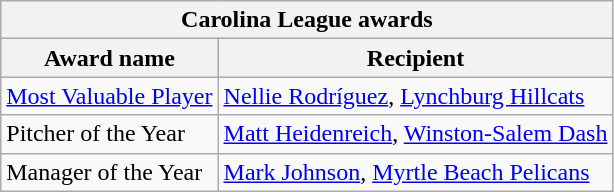<table class="wikitable">
<tr>
<th colspan="2">Carolina League awards</th>
</tr>
<tr>
<th>Award name</th>
<th>Recipient</th>
</tr>
<tr>
<td><a href='#'>Most Valuable Player</a></td>
<td><a href='#'>Nellie Rodríguez</a>, <a href='#'>Lynchburg Hillcats</a></td>
</tr>
<tr>
<td>Pitcher of the Year</td>
<td><a href='#'>Matt Heidenreich</a>, <a href='#'>Winston-Salem Dash</a></td>
</tr>
<tr>
<td>Manager of the Year</td>
<td><a href='#'>Mark Johnson</a>, <a href='#'>Myrtle Beach Pelicans</a></td>
</tr>
</table>
